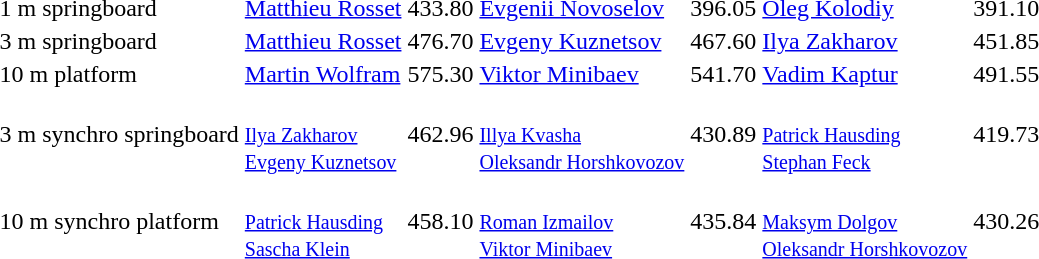<table>
<tr>
<td>1 m springboard<br></td>
<td><a href='#'>Matthieu Rosset</a> <br> </td>
<td>433.80</td>
<td><a href='#'>Evgenii Novoselov</a> <br> </td>
<td>396.05</td>
<td><a href='#'>Oleg Kolodiy</a> <br> </td>
<td>391.10</td>
</tr>
<tr>
<td>3 m springboard<br></td>
<td><a href='#'>Matthieu Rosset</a> <br> </td>
<td>476.70</td>
<td><a href='#'>Evgeny Kuznetsov</a> <br> </td>
<td>467.60</td>
<td><a href='#'>Ilya Zakharov</a> <br> </td>
<td>451.85</td>
</tr>
<tr>
<td>10 m platform<br></td>
<td><a href='#'>Martin Wolfram</a> <br> </td>
<td>575.30</td>
<td><a href='#'>Viktor Minibaev</a> <br> </td>
<td>541.70</td>
<td><a href='#'>Vadim Kaptur</a> <br> </td>
<td>491.55</td>
</tr>
<tr>
<td>3 m synchro springboard<br></td>
<td> <br><small><a href='#'>Ilya Zakharov</a><br><a href='#'>Evgeny Kuznetsov</a></small></td>
<td>462.96</td>
<td> <br><small><a href='#'>Illya Kvasha</a><br><a href='#'>Oleksandr Horshkovozov</a></small></td>
<td>430.89</td>
<td> <br><small><a href='#'>Patrick Hausding</a><br><a href='#'>Stephan Feck</a></small></td>
<td>419.73</td>
</tr>
<tr>
<td>10 m synchro platform<br></td>
<td> <br><small><a href='#'>Patrick Hausding</a><br><a href='#'>Sascha Klein</a></small></td>
<td>458.10</td>
<td> <br><small><a href='#'>Roman Izmailov</a><br><a href='#'>Viktor Minibaev</a></small></td>
<td>435.84</td>
<td> <br><small><a href='#'>Maksym Dolgov</a><br><a href='#'>Oleksandr Horshkovozov</a></small></td>
<td>430.26</td>
</tr>
</table>
